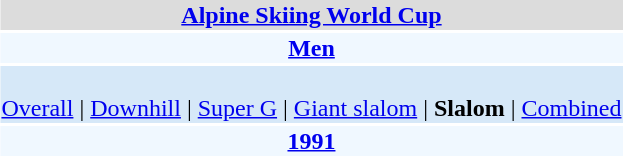<table align="right" class="toccolours" style="margin: 0 0 1em 1em;">
<tr>
<td colspan="2" align=center bgcolor=Gainsboro><strong><a href='#'>Alpine Skiing World Cup</a></strong></td>
</tr>
<tr>
<td colspan="2" align=center bgcolor=AliceBlue><strong><a href='#'>Men</a></strong></td>
</tr>
<tr>
<td colspan="2" align=center bgcolor=D6E8F8><br><a href='#'>Overall</a> | 
<a href='#'>Downhill</a> | 
<a href='#'>Super G</a> | 
<a href='#'>Giant slalom</a> | 
<strong>Slalom</strong> | 
<a href='#'>Combined</a></td>
</tr>
<tr>
<td colspan="2" align=center bgcolor=AliceBlue><strong><a href='#'>1991</a></strong></td>
</tr>
</table>
